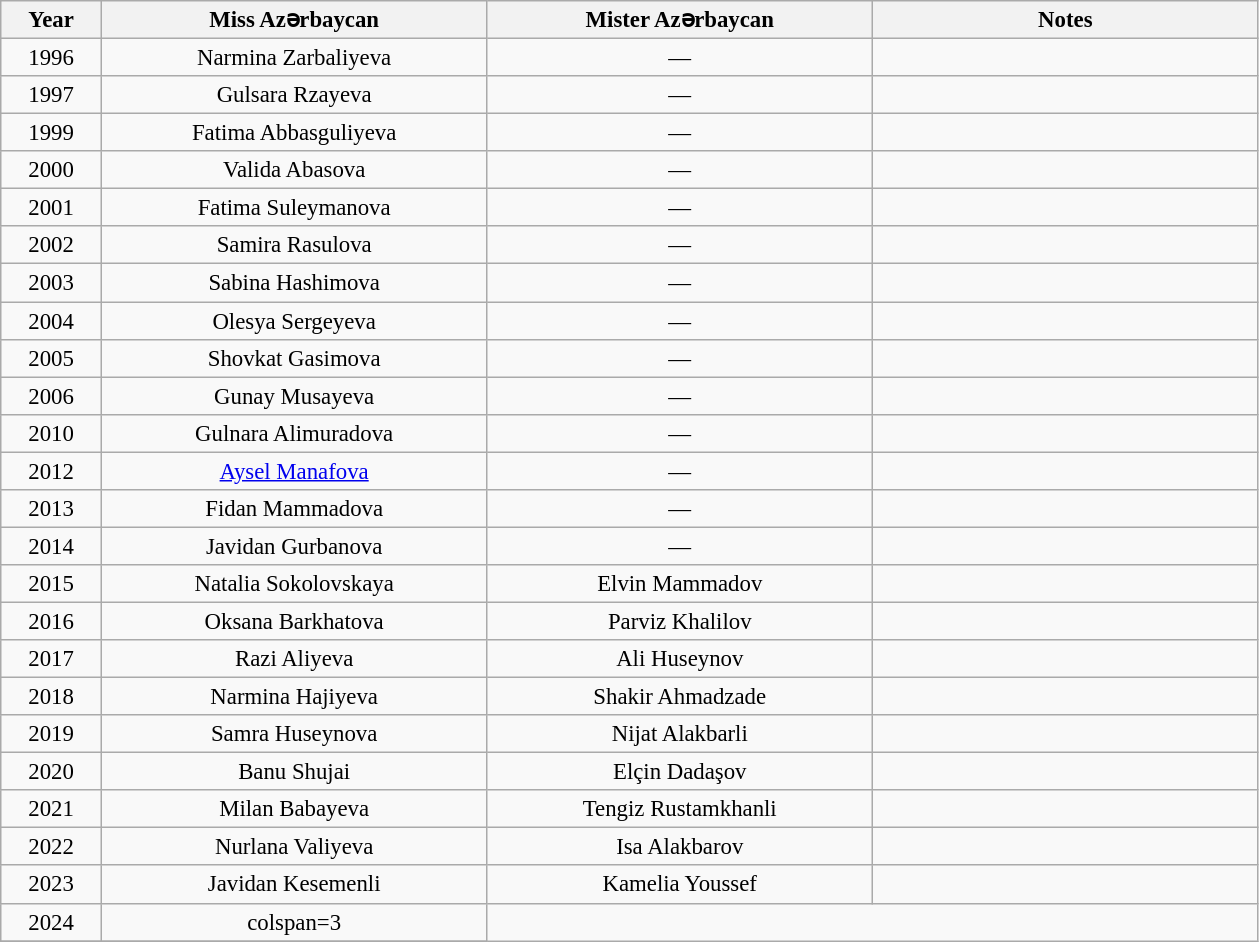<table class="wikitable sortable" style="font-size: 95%; text-align:center">
<tr>
<th width="60">Year</th>
<th width="250">Miss Azərbaycan</th>
<th width="250">Mister Azərbaycan</th>
<th width="250">Notes</th>
</tr>
<tr>
<td>1996</td>
<td>Narmina Zarbaliyeva</td>
<td>—</td>
<td></td>
</tr>
<tr>
<td>1997</td>
<td>Gulsara Rzayeva</td>
<td>—</td>
<td></td>
</tr>
<tr>
<td>1999</td>
<td>Fatima Abbasguliyeva</td>
<td>—</td>
<td></td>
</tr>
<tr>
<td>2000</td>
<td>Valida Abasova</td>
<td>—</td>
<td></td>
</tr>
<tr>
<td>2001</td>
<td>Fatima Suleymanova</td>
<td>—</td>
<td></td>
</tr>
<tr>
<td>2002</td>
<td>Samira Rasulova</td>
<td>—</td>
<td></td>
</tr>
<tr>
<td>2003</td>
<td>Sabina Hashimova</td>
<td>—</td>
<td></td>
</tr>
<tr>
<td>2004</td>
<td>Olesya Sergeyeva</td>
<td>—</td>
<td></td>
</tr>
<tr>
<td>2005</td>
<td>Shovkat Gasimova</td>
<td>—</td>
<td></td>
</tr>
<tr>
<td>2006</td>
<td>Gunay Musayeva</td>
<td>—</td>
<td></td>
</tr>
<tr>
<td>2010</td>
<td>Gulnara Alimuradova</td>
<td>—</td>
<td></td>
</tr>
<tr>
<td>2012</td>
<td><a href='#'>Aysel Manafova</a></td>
<td>—</td>
<td></td>
</tr>
<tr>
<td>2013</td>
<td>Fidan Mammadova</td>
<td>—</td>
<td></td>
</tr>
<tr>
<td>2014</td>
<td>Javidan Gurbanova</td>
<td>—</td>
<td></td>
</tr>
<tr>
<td>2015</td>
<td>Natalia Sokolovskaya</td>
<td>Elvin Mammadov</td>
<td></td>
</tr>
<tr>
<td>2016</td>
<td>Oksana Barkhatova</td>
<td>Parviz Khalilov</td>
<td></td>
</tr>
<tr>
<td>2017</td>
<td>Razi Aliyeva</td>
<td>Ali Huseynov</td>
<td></td>
</tr>
<tr>
<td>2018</td>
<td>Narmina Hajiyeva</td>
<td>Shakir Ahmadzade</td>
<td></td>
</tr>
<tr>
<td>2019</td>
<td>Samra Huseynova</td>
<td>Nijat Alakbarli</td>
<td></td>
</tr>
<tr>
<td>2020</td>
<td>Banu Shujai</td>
<td>Elçin Dadaşov</td>
<td></td>
</tr>
<tr>
<td>2021</td>
<td>Milan Babayeva</td>
<td>Tengiz Rustamkhanli</td>
<td></td>
</tr>
<tr>
<td>2022</td>
<td>Nurlana Valiyeva</td>
<td>Isa Alakbarov</td>
<td></td>
</tr>
<tr>
<td>2023</td>
<td>Javidan Kesemenli</td>
<td>Kamelia Youssef</td>
<td></td>
</tr>
<tr>
<td>2024</td>
<td>colspan=3 </td>
</tr>
<tr>
</tr>
</table>
